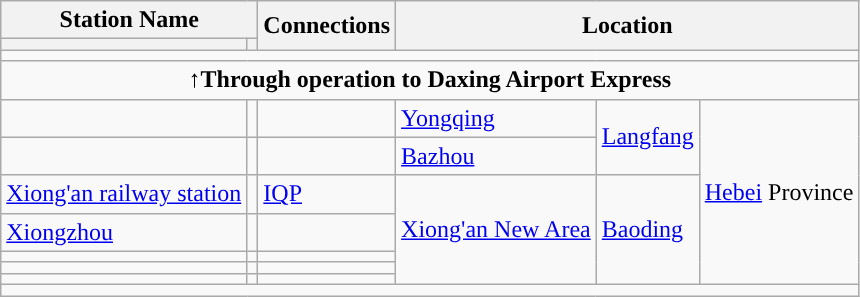<table class="wikitable">
<tr>
<th colspan="2">Station Name</th>
<th rowspan="2">Connections</th>
<th colspan="3" rowspan="2">Location</th>
</tr>
<tr>
<th></th>
<th></th>
</tr>
<tr style="background:#">
<td colspan = "9"></td>
</tr>
<tr>
<td colspan = "9" align= "center"><strong>↑Through operation to Daxing Airport Express</strong></td>
</tr>
<tr>
<td></td>
<td></td>
<td></td>
<td><a href='#'>Yongqing</a></td>
<td rowspan="2"><a href='#'>Langfang</a></td>
<td rowspan="7"><a href='#'>Hebei</a> Province</td>
</tr>
<tr>
<td></td>
<td></td>
<td></td>
<td><a href='#'>Bazhou</a></td>
</tr>
<tr>
<td><a href='#'>Xiong'an railway station</a></td>
<td></td>
<td> <a href='#'>IQP</a></td>
<td rowspan="5"><a href='#'>Xiong'an New Area</a></td>
<td rowspan="5"><a href='#'>Baoding</a></td>
</tr>
<tr>
<td><a href='#'>Xiongzhou</a></td>
<td></td>
<td></td>
</tr>
<tr>
<td></td>
<td></td>
<td></td>
</tr>
<tr>
<td></td>
<td></td>
<td></td>
</tr>
<tr>
<td></td>
<td></td>
<td></td>
</tr>
<tr style="background:#">
<td colspan = "9"></td>
</tr>
</table>
